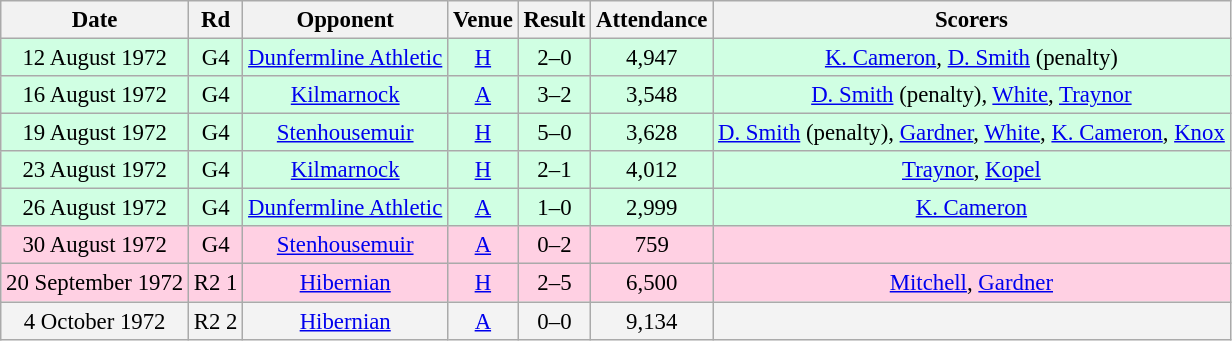<table class="wikitable sortable" style="font-size:95%; text-align:center">
<tr>
<th>Date</th>
<th>Rd</th>
<th>Opponent</th>
<th>Venue</th>
<th>Result</th>
<th>Attendance</th>
<th>Scorers</th>
</tr>
<tr bgcolor = "#d0ffe3">
<td>12 August 1972</td>
<td>G4</td>
<td><a href='#'>Dunfermline Athletic</a></td>
<td><a href='#'>H</a></td>
<td>2–0</td>
<td>4,947</td>
<td><a href='#'>K. Cameron</a>, <a href='#'>D. Smith</a> (penalty)</td>
</tr>
<tr bgcolor = "#d0ffe3">
<td>16 August 1972</td>
<td>G4</td>
<td><a href='#'>Kilmarnock</a></td>
<td><a href='#'>A</a></td>
<td>3–2</td>
<td>3,548</td>
<td><a href='#'>D. Smith</a> (penalty), <a href='#'>White</a>, <a href='#'>Traynor</a></td>
</tr>
<tr bgcolor = "#d0ffe3">
<td>19 August 1972</td>
<td>G4</td>
<td><a href='#'>Stenhousemuir</a></td>
<td><a href='#'>H</a></td>
<td>5–0</td>
<td>3,628</td>
<td><a href='#'>D. Smith</a> (penalty), <a href='#'>Gardner</a>, <a href='#'>White</a>, <a href='#'>K. Cameron</a>, <a href='#'>Knox</a></td>
</tr>
<tr bgcolor = "#d0ffe3">
<td>23 August 1972</td>
<td>G4</td>
<td><a href='#'>Kilmarnock</a></td>
<td><a href='#'>H</a></td>
<td>2–1</td>
<td>4,012</td>
<td><a href='#'>Traynor</a>, <a href='#'>Kopel</a></td>
</tr>
<tr bgcolor = "#d0ffe3">
<td>26 August 1972</td>
<td>G4</td>
<td><a href='#'>Dunfermline Athletic</a></td>
<td><a href='#'>A</a></td>
<td>1–0</td>
<td>2,999</td>
<td><a href='#'>K. Cameron</a></td>
</tr>
<tr bgcolor = "#ffd0e3">
<td>30 August 1972</td>
<td>G4</td>
<td><a href='#'>Stenhousemuir</a></td>
<td><a href='#'>A</a></td>
<td>0–2</td>
<td>759</td>
<td></td>
</tr>
<tr bgcolor = "#ffd0e3">
<td>20 September 1972</td>
<td>R2 1</td>
<td><a href='#'>Hibernian</a></td>
<td><a href='#'>H</a></td>
<td>2–5</td>
<td>6,500</td>
<td><a href='#'>Mitchell</a>, <a href='#'>Gardner</a></td>
</tr>
<tr bgcolor = "#f3f3f3">
<td>4 October 1972</td>
<td>R2 2</td>
<td><a href='#'>Hibernian</a></td>
<td><a href='#'>A</a></td>
<td>0–0</td>
<td>9,134</td>
<td></td>
</tr>
</table>
